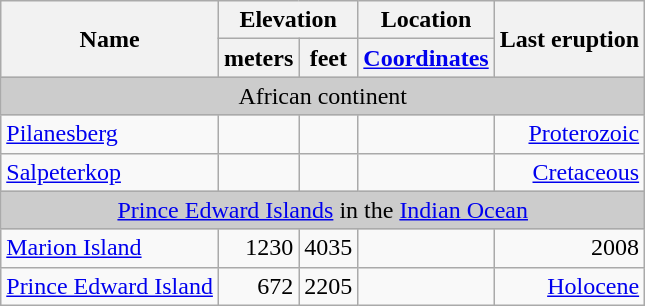<table class="wikitable">
<tr>
<th rowspan="2">Name</th>
<th colspan ="2">Elevation</th>
<th>Location</th>
<th rowspan="2">Last eruption</th>
</tr>
<tr>
<th>meters</th>
<th>feet</th>
<th><a href='#'>Coordinates</a></th>
</tr>
<tr>
<td colspan="5" style="text-align:center;background-color:#cccccc;">African continent</td>
</tr>
<tr align="right">
<td align="left"><a href='#'>Pilanesberg</a></td>
<td></td>
<td></td>
<td></td>
<td><a href='#'>Proterozoic</a></td>
</tr>
<tr align="right">
<td align="left"><a href='#'>Salpeterkop</a></td>
<td></td>
<td></td>
<td></td>
<td><a href='#'>Cretaceous</a></td>
</tr>
<tr>
<td colspan="5" style="text-align:center;background-color:#cccccc;"><a href='#'>Prince Edward Islands</a> in the <a href='#'>Indian Ocean</a></td>
</tr>
<tr align="right">
<td align="left"><a href='#'>Marion Island</a></td>
<td>1230</td>
<td>4035</td>
<td></td>
<td>2008</td>
</tr>
<tr align="right">
<td align="left"><a href='#'>Prince Edward Island</a></td>
<td>672</td>
<td>2205</td>
<td></td>
<td><a href='#'>Holocene</a></td>
</tr>
</table>
